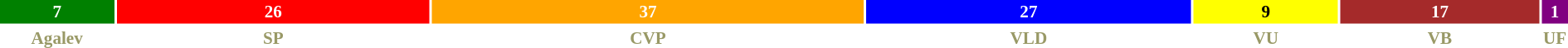<table style="width:100%; font-size:88%; text-align:center;">
<tr style="font-weight:bold">
<td style="background:green; width:7.08%; color:white">7</td>
<td style="background:red; width:19.45%; color:white">26</td>
<td style="background:orange; width:26.78%; color:white">37</td>
<td style="background:blue; width:20.18%; color:white">27</td>
<td style="background:yellow; width:8.96%; color:black">9</td>
<td style="background:brown; width:12.33%; color:white">17</td>
<td style="background:purple; width:0.94%; color:white">1</td>
</tr>
<tr style="font-weight:bold; color:#996;">
<td>Agalev</td>
<td>SP</td>
<td>CVP</td>
<td>VLD</td>
<td>VU</td>
<td>VB</td>
<td>UF</td>
</tr>
</table>
